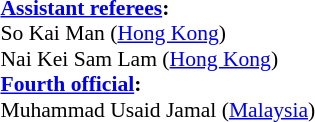<table style="width:100%; font-size:90%;">
<tr>
<td><br><strong><a href='#'>Assistant referees</a>:</strong>
<br>So Kai Man (<a href='#'>Hong Kong</a>)
<br>Nai Kei Sam Lam (<a href='#'>Hong Kong</a>)
<br><strong><a href='#'>Fourth official</a>:</strong>
<br>Muhammad Usaid Jamal (<a href='#'>Malaysia</a>)</td>
</tr>
</table>
